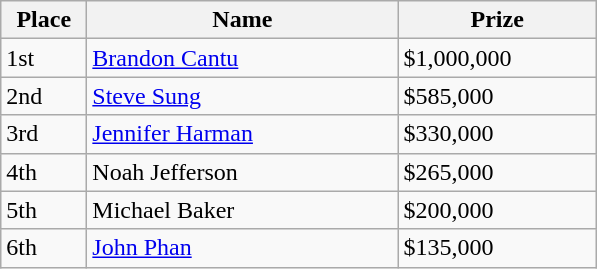<table class="wikitable">
<tr>
<th width="50">Place</th>
<th width="200">Name</th>
<th width="125">Prize</th>
</tr>
<tr>
<td>1st</td>
<td><a href='#'>Brandon Cantu</a></td>
<td>$1,000,000</td>
</tr>
<tr>
<td>2nd</td>
<td><a href='#'>Steve Sung</a></td>
<td>$585,000</td>
</tr>
<tr>
<td>3rd</td>
<td><a href='#'>Jennifer Harman</a></td>
<td>$330,000</td>
</tr>
<tr>
<td>4th</td>
<td>Noah Jefferson</td>
<td>$265,000</td>
</tr>
<tr>
<td>5th</td>
<td>Michael Baker</td>
<td>$200,000</td>
</tr>
<tr>
<td>6th</td>
<td><a href='#'>John Phan</a></td>
<td>$135,000</td>
</tr>
</table>
